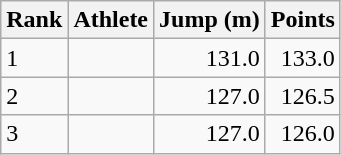<table class="wikitable">
<tr>
<th>Rank</th>
<th>Athlete</th>
<th>Jump (m)</th>
<th>Points</th>
</tr>
<tr>
<td>1</td>
<td></td>
<td align=right>131.0</td>
<td align=right>133.0</td>
</tr>
<tr>
<td>2</td>
<td></td>
<td align=right>127.0</td>
<td align=right>126.5</td>
</tr>
<tr>
<td>3</td>
<td></td>
<td align=right>127.0</td>
<td align=right>126.0</td>
</tr>
</table>
